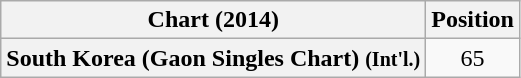<table class="wikitable plainrowheaders" style="text-align:center;">
<tr>
<th>Chart (2014)</th>
<th>Position</th>
</tr>
<tr>
<th scope="row">South Korea (Gaon Singles Chart) <small>(Int'l.)</small></th>
<td style="text-align:center;">65</td>
</tr>
</table>
